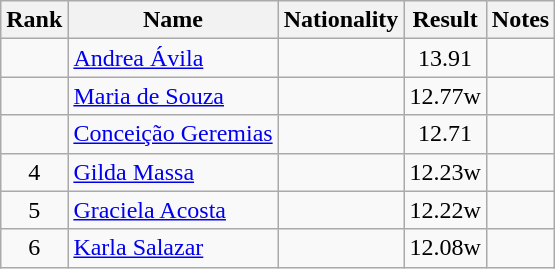<table class="wikitable sortable" style="text-align:center">
<tr>
<th>Rank</th>
<th>Name</th>
<th>Nationality</th>
<th>Result</th>
<th>Notes</th>
</tr>
<tr>
<td></td>
<td align=left><a href='#'>Andrea Ávila</a></td>
<td align=left></td>
<td>13.91</td>
<td></td>
</tr>
<tr>
<td></td>
<td align=left><a href='#'>Maria de Souza</a></td>
<td align=left></td>
<td>12.77w</td>
<td></td>
</tr>
<tr>
<td></td>
<td align=left><a href='#'>Conceição Geremias</a></td>
<td align=left></td>
<td>12.71</td>
<td></td>
</tr>
<tr>
<td>4</td>
<td align=left><a href='#'>Gilda Massa</a></td>
<td align=left></td>
<td>12.23w</td>
<td></td>
</tr>
<tr>
<td>5</td>
<td align=left><a href='#'>Graciela Acosta</a></td>
<td align=left></td>
<td>12.22w</td>
<td></td>
</tr>
<tr>
<td>6</td>
<td align=left><a href='#'>Karla Salazar</a></td>
<td align=left></td>
<td>12.08w</td>
<td></td>
</tr>
</table>
